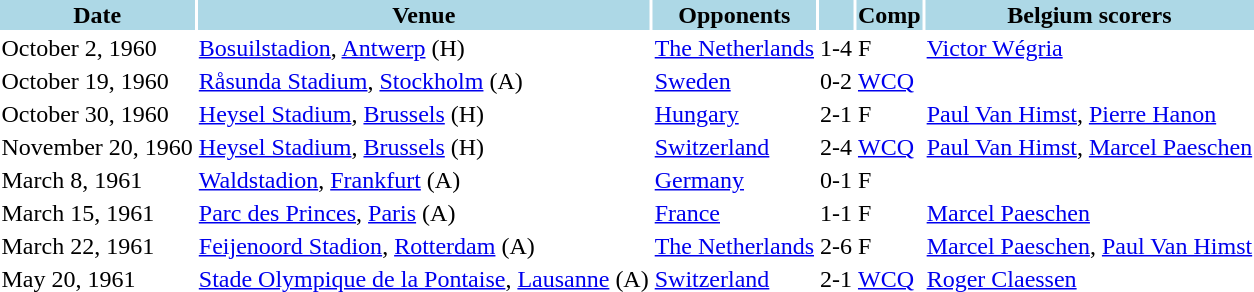<table>
<tr>
<th style="background: lightblue;">Date</th>
<th style="background: lightblue;">Venue</th>
<th style="background: lightblue;">Opponents</th>
<th style="background: lightblue;" align=center></th>
<th style="background: lightblue;" align=center>Comp</th>
<th style="background: lightblue;">Belgium scorers</th>
</tr>
<tr>
<td>October 2, 1960</td>
<td><a href='#'>Bosuilstadion</a>, <a href='#'>Antwerp</a> (H)</td>
<td><a href='#'>The Netherlands</a></td>
<td>1-4</td>
<td>F</td>
<td><a href='#'>Victor Wégria</a></td>
</tr>
<tr>
<td>October 19, 1960</td>
<td><a href='#'>Råsunda Stadium</a>, <a href='#'>Stockholm</a> (A)</td>
<td><a href='#'>Sweden</a></td>
<td>0-2</td>
<td><a href='#'>WCQ</a></td>
<td></td>
</tr>
<tr>
<td>October 30, 1960</td>
<td><a href='#'>Heysel Stadium</a>, <a href='#'>Brussels</a> (H)</td>
<td><a href='#'>Hungary</a></td>
<td>2-1</td>
<td>F</td>
<td><a href='#'>Paul Van Himst</a>, <a href='#'>Pierre Hanon</a></td>
</tr>
<tr>
<td>November 20, 1960</td>
<td><a href='#'>Heysel Stadium</a>, <a href='#'>Brussels</a> (H)</td>
<td><a href='#'>Switzerland</a></td>
<td>2-4</td>
<td><a href='#'>WCQ</a></td>
<td><a href='#'>Paul Van Himst</a>, <a href='#'>Marcel Paeschen</a></td>
</tr>
<tr>
<td>March 8, 1961</td>
<td><a href='#'>Waldstadion</a>, <a href='#'>Frankfurt</a> (A)</td>
<td><a href='#'>Germany</a></td>
<td>0-1</td>
<td>F</td>
<td></td>
</tr>
<tr>
<td>March 15, 1961</td>
<td><a href='#'>Parc des Princes</a>, <a href='#'>Paris</a> (A)</td>
<td><a href='#'>France</a></td>
<td>1-1</td>
<td>F</td>
<td><a href='#'>Marcel Paeschen</a></td>
</tr>
<tr>
<td>March 22, 1961</td>
<td><a href='#'>Feijenoord Stadion</a>, <a href='#'>Rotterdam</a> (A)</td>
<td><a href='#'>The Netherlands</a></td>
<td>2-6</td>
<td>F</td>
<td><a href='#'>Marcel Paeschen</a>, <a href='#'>Paul Van Himst</a></td>
</tr>
<tr>
<td>May 20, 1961</td>
<td><a href='#'>Stade Olympique de la Pontaise</a>, <a href='#'>Lausanne</a> (A)</td>
<td><a href='#'>Switzerland</a></td>
<td>2-1</td>
<td><a href='#'>WCQ</a></td>
<td><a href='#'>Roger Claessen</a></td>
</tr>
</table>
